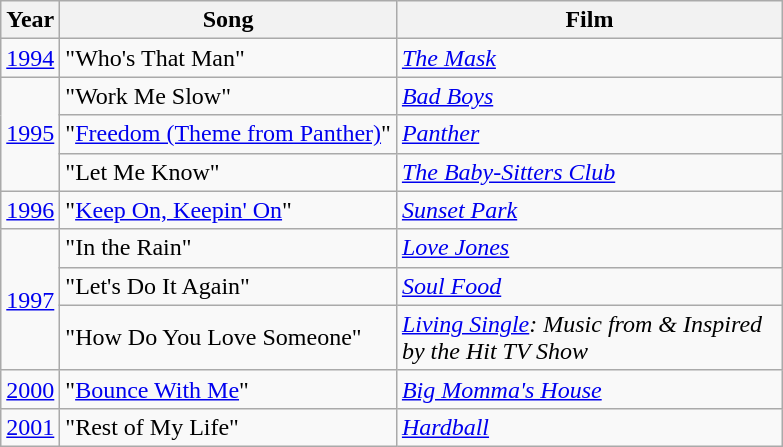<table class="wikitable">
<tr>
<th align="center" width="20">Year</th>
<th align="center">Song</th>
<th align="center" width="250">Film</th>
</tr>
<tr>
<td align="center"><a href='#'>1994</a></td>
<td>"Who's That Man"</td>
<td align="left"><em><a href='#'>The Mask</a></em></td>
</tr>
<tr>
<td rowspan="3" align="center"><a href='#'>1995</a></td>
<td>"Work Me Slow"</td>
<td align="left"><em><a href='#'>Bad Boys</a></em></td>
</tr>
<tr>
<td>"<a href='#'>Freedom (Theme from Panther)</a>" </td>
<td align="left"><em><a href='#'>Panther</a></em></td>
</tr>
<tr>
<td>"Let Me Know"</td>
<td><em><a href='#'>The Baby-Sitters Club</a></em></td>
</tr>
<tr>
<td align="center"><a href='#'>1996</a></td>
<td>"<a href='#'>Keep On, Keepin' On</a>" </td>
<td align="left"><em><a href='#'>Sunset Park</a></em></td>
</tr>
<tr>
<td align="center" rowspan="3"><a href='#'>1997</a></td>
<td>"In the Rain"</td>
<td align="left"><em><a href='#'>Love Jones</a></em></td>
</tr>
<tr>
<td>"Let's Do It Again"</td>
<td align="left"><em><a href='#'>Soul Food</a></em></td>
</tr>
<tr>
<td>"How Do You Love Someone"</td>
<td align="left"><em><a href='#'>Living Single</a>: Music from & Inspired by the Hit TV Show</em></td>
</tr>
<tr>
<td align="center" rowspan="1"><a href='#'>2000</a></td>
<td>"<a href='#'>Bounce With Me</a>" </td>
<td><em><a href='#'>Big Momma's House</a></em></td>
</tr>
<tr>
<td align="center" rowspan="1"><a href='#'>2001</a></td>
<td>"Rest of My Life"</td>
<td><em><a href='#'>Hardball</a></em></td>
</tr>
</table>
